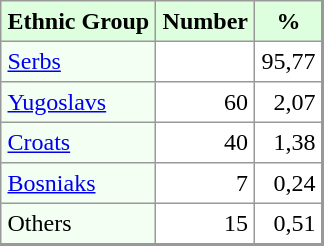<table border="1" cellpadding="4" cellspacing="0" class="toccolours" style="align:left; margin:0.5em 0 0; border-style:solid; border:1px solid #999; border-right-width:2px; border-bottom-width:2px; border-collapse:collapse; font-size:100%;">
<tr style="background:#dfd;">
<td><strong>Ethnic Group</strong></td>
<td style="text-align:center;"><strong>Number</strong></td>
<td style="text-align:center;"><strong>%</strong></td>
</tr>
<tr>
<td style="background:#f3fff3;"><a href='#'>Serbs</a></td>
<td style="text-align:right;"></td>
<td style="text-align:right;">95,77</td>
</tr>
<tr>
<td style="background:#f3fff3;"><a href='#'>Yugoslavs</a></td>
<td style="text-align:right;">60</td>
<td style="text-align:right;">2,07</td>
</tr>
<tr>
<td style="background:#f3fff3;"><a href='#'>Croats</a></td>
<td style="text-align:right;">40</td>
<td style="text-align:right;">1,38</td>
</tr>
<tr>
<td style="background:#f3fff3;"><a href='#'>Bosniaks</a></td>
<td style="text-align:right;">7</td>
<td style="text-align:right;">0,24</td>
</tr>
<tr>
<td style="background:#f3fff3;">Others</td>
<td style="text-align:right;">15</td>
<td style="text-align:right;">0,51</td>
</tr>
</table>
